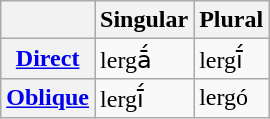<table class="wikitable">
<tr>
<th></th>
<th>Singular</th>
<th>Plural</th>
</tr>
<tr>
<th><strong><a href='#'>Direct</a></strong></th>
<td>lergā́</td>
<td>lergī́</td>
</tr>
<tr>
<th><strong><a href='#'>Oblique</a></strong></th>
<td>lergī́</td>
<td>lergó</td>
</tr>
</table>
